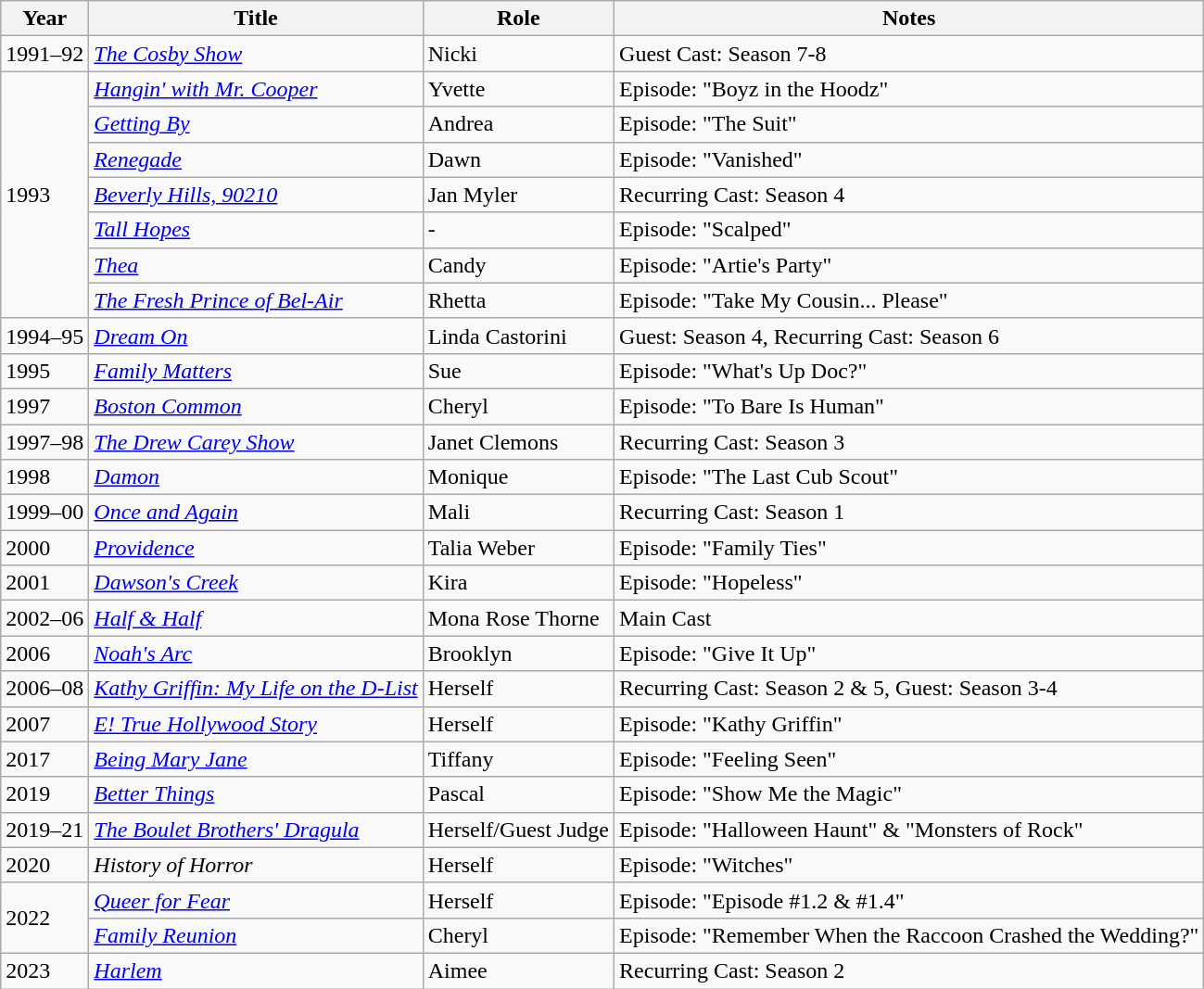<table class="wikitable sortable">
<tr>
<th>Year</th>
<th>Title</th>
<th>Role</th>
<th>Notes</th>
</tr>
<tr>
<td>1991–92</td>
<td><em><a href='#'>The Cosby Show</a></em></td>
<td>Nicki</td>
<td>Guest Cast: Season 7-8</td>
</tr>
<tr>
<td rowspan=7>1993</td>
<td><em><a href='#'>Hangin' with Mr. Cooper</a></em></td>
<td>Yvette</td>
<td>Episode: "Boyz in the Hoodz"</td>
</tr>
<tr>
<td><em><a href='#'>Getting By</a></em></td>
<td>Andrea</td>
<td>Episode: "The Suit"</td>
</tr>
<tr>
<td><em><a href='#'>Renegade</a></em></td>
<td>Dawn</td>
<td>Episode: "Vanished"</td>
</tr>
<tr>
<td><em><a href='#'>Beverly Hills, 90210</a></em></td>
<td>Jan Myler</td>
<td>Recurring Cast: Season 4</td>
</tr>
<tr>
<td><em><a href='#'>Tall Hopes</a></em></td>
<td>-</td>
<td>Episode: "Scalped"</td>
</tr>
<tr>
<td><em><a href='#'>Thea</a></em></td>
<td>Candy</td>
<td>Episode: "Artie's Party"</td>
</tr>
<tr>
<td><em><a href='#'>The Fresh Prince of Bel-Air</a></em></td>
<td>Rhetta</td>
<td>Episode: "Take My Cousin... Please"</td>
</tr>
<tr>
<td>1994–95</td>
<td><em><a href='#'>Dream On</a></em></td>
<td>Linda Castorini</td>
<td>Guest: Season 4, Recurring Cast: Season 6</td>
</tr>
<tr>
<td>1995</td>
<td><em><a href='#'>Family Matters</a></em></td>
<td>Sue</td>
<td>Episode: "What's Up Doc?"</td>
</tr>
<tr>
<td>1997</td>
<td><em><a href='#'>Boston Common</a></em></td>
<td>Cheryl</td>
<td>Episode: "To Bare Is Human"</td>
</tr>
<tr>
<td>1997–98</td>
<td><em><a href='#'>The Drew Carey Show</a></em></td>
<td>Janet Clemons</td>
<td>Recurring Cast: Season 3</td>
</tr>
<tr>
<td>1998</td>
<td><em><a href='#'>Damon</a></em></td>
<td>Monique</td>
<td>Episode: "The Last Cub Scout"</td>
</tr>
<tr>
<td>1999–00</td>
<td><em><a href='#'>Once and Again</a></em></td>
<td>Mali</td>
<td>Recurring Cast: Season 1</td>
</tr>
<tr>
<td>2000</td>
<td><em><a href='#'>Providence</a></em></td>
<td>Talia Weber</td>
<td>Episode: "Family Ties"</td>
</tr>
<tr>
<td>2001</td>
<td><em><a href='#'>Dawson's Creek</a></em></td>
<td>Kira</td>
<td>Episode: "Hopeless"</td>
</tr>
<tr>
<td>2002–06</td>
<td><em><a href='#'>Half & Half</a></em></td>
<td>Mona Rose Thorne</td>
<td>Main Cast</td>
</tr>
<tr>
<td>2006</td>
<td><em><a href='#'>Noah's Arc</a></em></td>
<td>Brooklyn</td>
<td>Episode: "Give It Up"</td>
</tr>
<tr>
<td>2006–08</td>
<td><em><a href='#'>Kathy Griffin: My Life on the D-List</a></em></td>
<td>Herself</td>
<td>Recurring Cast: Season 2 & 5, Guest: Season 3-4</td>
</tr>
<tr>
<td>2007</td>
<td><em><a href='#'>E! True Hollywood Story</a></em></td>
<td>Herself</td>
<td>Episode: "Kathy Griffin"</td>
</tr>
<tr>
<td>2017</td>
<td><em><a href='#'>Being Mary Jane</a></em></td>
<td>Tiffany</td>
<td>Episode: "Feeling Seen"</td>
</tr>
<tr>
<td>2019</td>
<td><em><a href='#'>Better Things</a></em></td>
<td>Pascal</td>
<td>Episode: "Show Me the Magic"</td>
</tr>
<tr>
<td>2019–21</td>
<td><em><a href='#'>The Boulet Brothers' Dragula</a></em></td>
<td>Herself/Guest Judge</td>
<td>Episode: "Halloween Haunt" & "Monsters of Rock"</td>
</tr>
<tr>
<td>2020</td>
<td><em>History of Horror</em></td>
<td>Herself</td>
<td>Episode: "Witches"</td>
</tr>
<tr>
<td rowspan=2>2022</td>
<td><em><a href='#'>Queer for Fear</a></em></td>
<td>Herself</td>
<td>Episode: "Episode #1.2 & #1.4"</td>
</tr>
<tr>
<td><em><a href='#'>Family Reunion</a></em></td>
<td>Cheryl</td>
<td>Episode: "Remember When the Raccoon Crashed the Wedding?"</td>
</tr>
<tr>
<td>2023</td>
<td><em><a href='#'>Harlem</a></em></td>
<td>Aimee</td>
<td>Recurring Cast: Season 2</td>
</tr>
</table>
